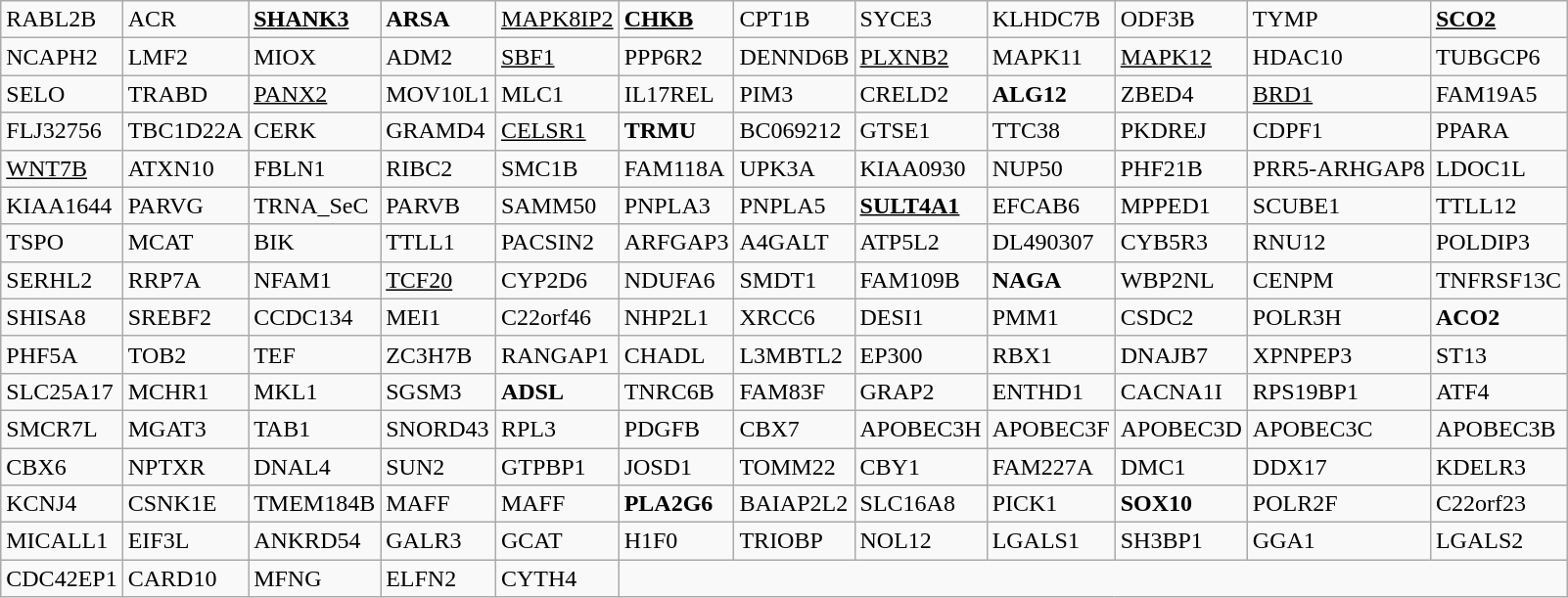<table class="wikitable">
<tr>
<td>RABL2B</td>
<td>ACR</td>
<td><strong><u>SHANK3</u></strong></td>
<td><strong>ARSA</strong></td>
<td><u>MAPK8IP2</u></td>
<td><strong><u>CHKB</u></strong></td>
<td>CPT1B</td>
<td>SYCE3</td>
<td>KLHDC7B</td>
<td>ODF3B</td>
<td>TYMP</td>
<td><strong><u>SCO2</u></strong></td>
</tr>
<tr>
<td>NCAPH2</td>
<td>LMF2</td>
<td>MIOX</td>
<td>ADM2</td>
<td><u>SBF1</u></td>
<td>PPP6R2</td>
<td>DENND6B</td>
<td><u>PLXNB2</u></td>
<td>MAPK11</td>
<td><u>MAPK12</u></td>
<td>HDAC10</td>
<td>TUBGCP6</td>
</tr>
<tr>
<td>SELO</td>
<td>TRABD</td>
<td><u>PANX2</u></td>
<td>MOV10L1</td>
<td>MLC1</td>
<td>IL17REL</td>
<td>PIM3</td>
<td>CRELD2</td>
<td><strong>ALG12</strong></td>
<td>ZBED4</td>
<td><u>BRD1</u></td>
<td>FAM19A5</td>
</tr>
<tr>
<td>FLJ32756</td>
<td>TBC1D22A</td>
<td>CERK</td>
<td>GRAMD4</td>
<td><u>CELSR1</u></td>
<td><strong>TRMU</strong></td>
<td>BC069212</td>
<td>GTSE1</td>
<td>TTC38</td>
<td>PKDREJ</td>
<td>CDPF1</td>
<td>PPARA</td>
</tr>
<tr>
<td><u>WNT7B</u></td>
<td>ATXN10</td>
<td>FBLN1</td>
<td>RIBC2</td>
<td>SMC1B</td>
<td>FAM118A</td>
<td>UPK3A</td>
<td>KIAA0930</td>
<td>NUP50</td>
<td>PHF21B</td>
<td>PRR5-ARHGAP8</td>
<td>LDOC1L</td>
</tr>
<tr>
<td>KIAA1644</td>
<td>PARVG</td>
<td>TRNA_SeC</td>
<td>PARVB</td>
<td>SAMM50</td>
<td>PNPLA3</td>
<td>PNPLA5</td>
<td><strong><u>SULT4A1</u></strong></td>
<td>EFCAB6</td>
<td>MPPED1</td>
<td>SCUBE1</td>
<td>TTLL12</td>
</tr>
<tr>
<td>TSPO</td>
<td>MCAT</td>
<td>BIK</td>
<td>TTLL1</td>
<td>PACSIN2</td>
<td>ARFGAP3</td>
<td>A4GALT</td>
<td>ATP5L2</td>
<td>DL490307</td>
<td>CYB5R3</td>
<td>RNU12</td>
<td>POLDIP3</td>
</tr>
<tr>
<td>SERHL2</td>
<td>RRP7A</td>
<td>NFAM1</td>
<td><u>TCF20</u></td>
<td>CYP2D6</td>
<td>NDUFA6</td>
<td>SMDT1</td>
<td>FAM109B</td>
<td><strong>NAGA</strong></td>
<td>WBP2NL</td>
<td>CENPM</td>
<td>TNFRSF13C</td>
</tr>
<tr>
<td>SHISA8</td>
<td>SREBF2</td>
<td>CCDC134</td>
<td>MEI1</td>
<td>C22orf46</td>
<td>NHP2L1</td>
<td>XRCC6</td>
<td>DESI1</td>
<td>PMM1</td>
<td>CSDC2</td>
<td>POLR3H</td>
<td><strong>ACO2</strong></td>
</tr>
<tr>
<td>PHF5A</td>
<td>TOB2</td>
<td>TEF</td>
<td>ZC3H7B</td>
<td>RANGAP1</td>
<td>CHADL</td>
<td>L3MBTL2</td>
<td>EP300</td>
<td>RBX1</td>
<td>DNAJB7</td>
<td>XPNPEP3</td>
<td>ST13</td>
</tr>
<tr>
<td>SLC25A17</td>
<td>MCHR1</td>
<td>MKL1</td>
<td>SGSM3</td>
<td><strong>ADSL</strong></td>
<td>TNRC6B</td>
<td>FAM83F</td>
<td>GRAP2</td>
<td>ENTHD1</td>
<td>CACNA1I</td>
<td>RPS19BP1</td>
<td>ATF4</td>
</tr>
<tr>
<td>SMCR7L</td>
<td>MGAT3</td>
<td>TAB1</td>
<td>SNORD43</td>
<td>RPL3</td>
<td>PDGFB</td>
<td>CBX7</td>
<td>APOBEC3H</td>
<td>APOBEC3F</td>
<td>APOBEC3D</td>
<td>APOBEC3C</td>
<td>APOBEC3B</td>
</tr>
<tr>
<td>CBX6</td>
<td>NPTXR</td>
<td>DNAL4</td>
<td>SUN2</td>
<td>GTPBP1</td>
<td>JOSD1</td>
<td>TOMM22</td>
<td>CBY1</td>
<td>FAM227A</td>
<td>DMC1</td>
<td>DDX17</td>
<td>KDELR3</td>
</tr>
<tr>
<td>KCNJ4</td>
<td>CSNK1E</td>
<td>TMEM184B</td>
<td>MAFF</td>
<td>MAFF</td>
<td><strong>PLA2G6</strong></td>
<td>BAIAP2L2</td>
<td>SLC16A8</td>
<td>PICK1</td>
<td><strong>SOX10</strong></td>
<td>POLR2F</td>
<td>C22orf23</td>
</tr>
<tr>
<td>MICALL1</td>
<td>EIF3L</td>
<td>ANKRD54</td>
<td>GALR3</td>
<td>GCAT</td>
<td>H1F0</td>
<td>TRIOBP</td>
<td>NOL12</td>
<td>LGALS1</td>
<td>SH3BP1</td>
<td>GGA1</td>
<td>LGALS2</td>
</tr>
<tr>
<td>CDC42EP1</td>
<td>CARD10</td>
<td>MFNG</td>
<td>ELFN2</td>
<td>CYTH4</td>
</tr>
</table>
